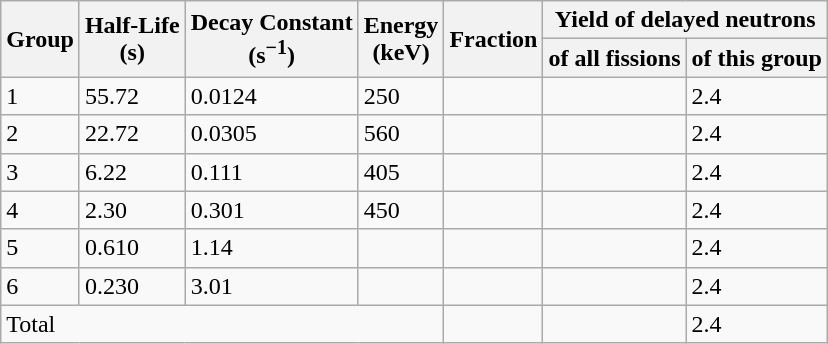<table class="wikitable sortable">
<tr>
<th rowspan="2">Group</th>
<th rowspan="2">Half-Life<br>(s)</th>
<th rowspan="2">Decay Constant<br>(s<sup>−1</sup>)</th>
<th rowspan="2">Energy<br>(keV)</th>
<th rowspan="2">Fraction</th>
<th colspan="2">Yield of delayed neutrons</th>
</tr>
<tr>
<th>of all fissions</th>
<th>of this group</th>
</tr>
<tr>
<td>1</td>
<td>55.72</td>
<td>0.0124</td>
<td>250</td>
<td></td>
<td></td>
<td>2.4</td>
</tr>
<tr>
<td>2</td>
<td>22.72</td>
<td>0.0305</td>
<td>560</td>
<td></td>
<td></td>
<td>2.4</td>
</tr>
<tr>
<td>3</td>
<td>6.22</td>
<td>0.111</td>
<td>405</td>
<td></td>
<td></td>
<td>2.4</td>
</tr>
<tr>
<td>4</td>
<td>2.30</td>
<td>0.301</td>
<td>450</td>
<td></td>
<td></td>
<td>2.4</td>
</tr>
<tr>
<td>5</td>
<td>0.610</td>
<td>1.14</td>
<td></td>
<td></td>
<td></td>
<td>2.4</td>
</tr>
<tr>
<td>6</td>
<td>0.230</td>
<td>3.01</td>
<td></td>
<td></td>
<td></td>
<td>2.4</td>
</tr>
<tr class="sortbottom">
<td colspan=4>Total</td>
<td></td>
<td></td>
<td>2.4</td>
</tr>
</table>
